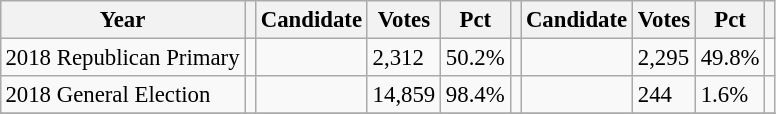<table class="wikitable" style="margin:0.5em ; font-size:95%">
<tr>
<th>Year</th>
<th></th>
<th>Candidate</th>
<th>Votes</th>
<th>Pct</th>
<th></th>
<th>Candidate</th>
<th>Votes</th>
<th>Pct</th>
<th></th>
</tr>
<tr>
<td>2018 Republican Primary</td>
<td></td>
<td></td>
<td>2,312</td>
<td>50.2%</td>
<td></td>
<td></td>
<td>2,295</td>
<td>49.8%</td>
<td></td>
</tr>
<tr>
<td>2018 General Election</td>
<td></td>
<td></td>
<td>14,859</td>
<td>98.4%</td>
<td></td>
<td></td>
<td>244</td>
<td>1.6%</td>
<td></td>
</tr>
<tr>
</tr>
</table>
